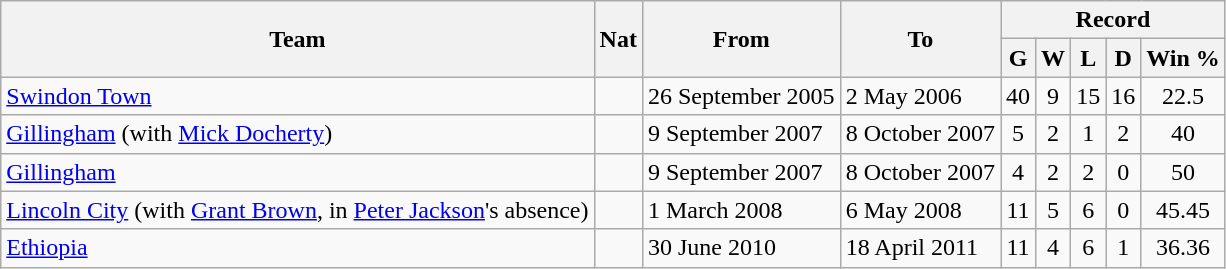<table class="wikitable" style="text-align: center">
<tr>
<th rowspan="2">Team</th>
<th rowspan="2">Nat</th>
<th rowspan="2">From</th>
<th rowspan="2">To</th>
<th colspan="5">Record</th>
</tr>
<tr>
<th>G</th>
<th>W</th>
<th>L</th>
<th>D</th>
<th>Win %</th>
</tr>
<tr>
<td align=left><a href='#'>Swindon Town</a></td>
<td></td>
<td align=left>26 September 2005</td>
<td align=left>2 May 2006</td>
<td>40</td>
<td>9</td>
<td>15</td>
<td>16</td>
<td>22.5</td>
</tr>
<tr>
<td align=left><a href='#'>Gillingham</a> (with <a href='#'>Mick Docherty</a>)</td>
<td></td>
<td align=left>9 September 2007</td>
<td align=left>8 October 2007</td>
<td>5</td>
<td>2</td>
<td>1</td>
<td>2</td>
<td>40</td>
</tr>
<tr>
<td align=left><a href='#'>Gillingham</a></td>
<td></td>
<td align=left>9 September 2007</td>
<td align=left>8 October 2007</td>
<td>4</td>
<td>2</td>
<td>2</td>
<td>0</td>
<td>50</td>
</tr>
<tr>
<td align=left><a href='#'>Lincoln City</a> (with <a href='#'>Grant Brown</a>, in <a href='#'>Peter Jackson</a>'s absence)</td>
<td></td>
<td align=left>1 March 2008</td>
<td align=left>6 May 2008</td>
<td>11</td>
<td>5</td>
<td>6</td>
<td>0</td>
<td>45.45</td>
</tr>
<tr>
<td align=left><a href='#'>Ethiopia</a></td>
<td></td>
<td align=left>30 June 2010</td>
<td align=left>18 April 2011</td>
<td>11</td>
<td>4</td>
<td>6</td>
<td>1</td>
<td>36.36</td>
</tr>
</table>
